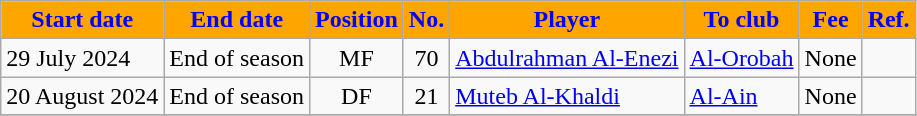<table class="wikitable sortable">
<tr>
<th style="background:orange; color:blue;"><strong>Start date</strong></th>
<th style="background:orange; color:blue;"><strong>End date</strong></th>
<th style="background:orange; color:blue;"><strong>Position</strong></th>
<th style="background:orange; color:blue;"><strong>No.</strong></th>
<th style="background:orange; color:blue;"><strong>Player</strong></th>
<th style="background:orange; color:blue;"><strong>To club</strong></th>
<th style="background:orange; color:blue;"><strong>Fee</strong></th>
<th style="background:orange; color:blue;"><strong>Ref.</strong></th>
</tr>
<tr>
<td>29 July 2024</td>
<td>End of season</td>
<td style="text-align:center;">MF</td>
<td style="text-align:center;">70</td>
<td style="text-align:left;"> <a href='#'>Abdulrahman Al-Enezi</a></td>
<td style="text-align:left;"> <a href='#'>Al-Orobah</a></td>
<td>None</td>
<td></td>
</tr>
<tr>
<td>20 August 2024</td>
<td>End of season</td>
<td style="text-align:center;">DF</td>
<td style="text-align:center;">21</td>
<td style="text-align:left;"> <a href='#'>Muteb Al-Khaldi</a></td>
<td style="text-align:left;"> <a href='#'>Al-Ain</a></td>
<td>None</td>
<td></td>
</tr>
<tr>
</tr>
</table>
